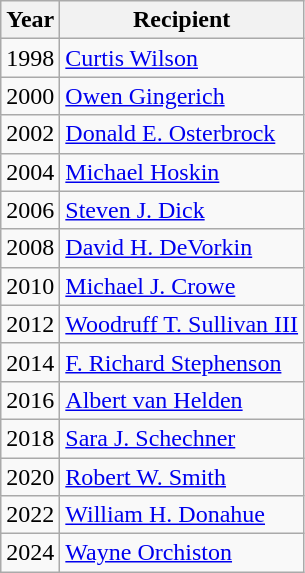<table class="wikitable">
<tr ---->
<th>Year</th>
<th>Recipient</th>
</tr>
<tr ---->
<td>1998</td>
<td><a href='#'>Curtis Wilson</a></td>
</tr>
<tr ---->
<td>2000</td>
<td><a href='#'>Owen Gingerich</a></td>
</tr>
<tr ---->
<td>2002</td>
<td><a href='#'>Donald E. Osterbrock</a></td>
</tr>
<tr ---->
<td>2004</td>
<td><a href='#'>Michael Hoskin</a></td>
</tr>
<tr ---->
<td>2006</td>
<td><a href='#'>Steven J. Dick</a></td>
</tr>
<tr ---->
<td>2008</td>
<td><a href='#'>David H. DeVorkin</a></td>
</tr>
<tr ---->
<td>2010</td>
<td><a href='#'>Michael J. Crowe</a></td>
</tr>
<tr ---->
<td>2012</td>
<td><a href='#'>Woodruff T. Sullivan III</a></td>
</tr>
<tr ---->
<td>2014</td>
<td><a href='#'>F. Richard Stephenson</a></td>
</tr>
<tr ---->
<td>2016</td>
<td><a href='#'>Albert van Helden</a></td>
</tr>
<tr>
<td>2018</td>
<td><a href='#'>Sara J. Schechner</a></td>
</tr>
<tr>
<td>2020</td>
<td><a href='#'>Robert W. Smith</a></td>
</tr>
<tr>
<td>2022</td>
<td><a href='#'>William H. Donahue</a></td>
</tr>
<tr>
<td>2024</td>
<td><a href='#'>Wayne Orchiston</a></td>
</tr>
</table>
